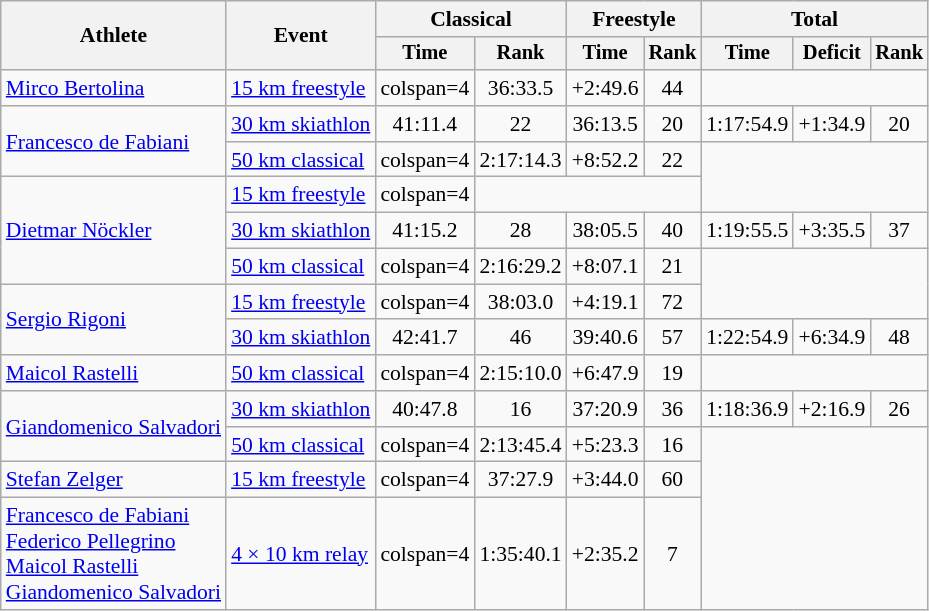<table class="wikitable" style="font-size:90%">
<tr>
<th rowspan=2>Athlete</th>
<th rowspan=2>Event</th>
<th colspan=2>Classical</th>
<th colspan=2>Freestyle</th>
<th colspan=3>Total</th>
</tr>
<tr style="font-size:95%">
<th>Time</th>
<th>Rank</th>
<th>Time</th>
<th>Rank</th>
<th>Time</th>
<th>Deficit</th>
<th>Rank</th>
</tr>
<tr align=center>
<td align=left><a href='#'>Mirco Bertolina</a></td>
<td align=left><a href='#'>15 km freestyle</a></td>
<td>colspan=4 </td>
<td>36:33.5</td>
<td>+2:49.6</td>
<td>44</td>
</tr>
<tr align=center>
<td align=left rowspan=2><a href='#'>Francesco de Fabiani</a></td>
<td align=left><a href='#'>30 km skiathlon</a></td>
<td>41:11.4</td>
<td>22</td>
<td>36:13.5</td>
<td>20</td>
<td>1:17:54.9</td>
<td>+1:34.9</td>
<td>20</td>
</tr>
<tr align=center>
<td align=left><a href='#'>50 km classical</a></td>
<td>colspan=4 </td>
<td>2:17:14.3</td>
<td>+8:52.2</td>
<td>22</td>
</tr>
<tr align=center>
<td align=left rowspan=3><a href='#'>Dietmar Nöckler</a></td>
<td align=left><a href='#'>15 km freestyle</a></td>
<td>colspan=4 </td>
<td colspan=3></td>
</tr>
<tr align=center>
<td align=left><a href='#'>30 km skiathlon</a></td>
<td>41:15.2</td>
<td>28</td>
<td>38:05.5</td>
<td>40</td>
<td>1:19:55.5</td>
<td>+3:35.5</td>
<td>37</td>
</tr>
<tr align=center>
<td align=left><a href='#'>50 km classical</a></td>
<td>colspan=4 </td>
<td>2:16:29.2</td>
<td>+8:07.1</td>
<td>21</td>
</tr>
<tr align=center>
<td align=left rowspan=2><a href='#'>Sergio Rigoni</a></td>
<td align=left><a href='#'>15 km freestyle</a></td>
<td>colspan=4 </td>
<td>38:03.0</td>
<td>+4:19.1</td>
<td>72</td>
</tr>
<tr align=center>
<td align=left><a href='#'>30 km skiathlon</a></td>
<td>42:41.7</td>
<td>46</td>
<td>39:40.6</td>
<td>57</td>
<td>1:22:54.9</td>
<td>+6:34.9</td>
<td>48</td>
</tr>
<tr align=center>
<td align=left><a href='#'>Maicol Rastelli</a></td>
<td align=left><a href='#'>50 km classical</a></td>
<td>colspan=4 </td>
<td>2:15:10.0</td>
<td>+6:47.9</td>
<td>19</td>
</tr>
<tr align=center>
<td align=left rowspan=2><a href='#'>Giandomenico Salvadori</a></td>
<td align=left><a href='#'>30 km skiathlon</a></td>
<td>40:47.8</td>
<td>16</td>
<td>37:20.9</td>
<td>36</td>
<td>1:18:36.9</td>
<td>+2:16.9</td>
<td>26</td>
</tr>
<tr align=center>
<td align=left><a href='#'>50 km classical</a></td>
<td>colspan=4 </td>
<td>2:13:45.4</td>
<td>+5:23.3</td>
<td>16</td>
</tr>
<tr align=center>
<td align=left><a href='#'>Stefan Zelger</a></td>
<td align=left><a href='#'>15 km freestyle</a></td>
<td>colspan=4 </td>
<td>37:27.9</td>
<td>+3:44.0</td>
<td>60</td>
</tr>
<tr align=center>
<td align=left><a href='#'>Francesco de Fabiani</a><br><a href='#'>Federico Pellegrino</a><br><a href='#'>Maicol Rastelli</a><br><a href='#'>Giandomenico Salvadori</a></td>
<td align=left><a href='#'>4 × 10 km relay</a></td>
<td>colspan=4 </td>
<td>1:35:40.1</td>
<td>+2:35.2</td>
<td>7</td>
</tr>
</table>
